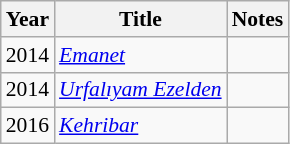<table class="wikitable sortable" style="font-size:90%;">
<tr>
<th>Year</th>
<th>Title</th>
<th>Notes</th>
</tr>
<tr>
<td>2014</td>
<td><em><a href='#'>Emanet</a></em></td>
<td></td>
</tr>
<tr>
<td>2014</td>
<td><em><a href='#'>Urfalıyam Ezelden</a></em></td>
<td></td>
</tr>
<tr>
<td>2016</td>
<td><em><a href='#'>Kehribar</a></em></td>
<td></td>
</tr>
</table>
